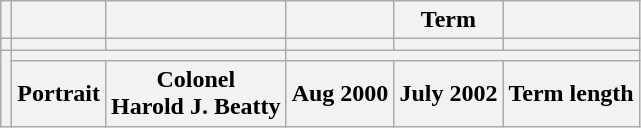<table class="wikitable sortable">
<tr>
<th></th>
<th></th>
<th></th>
<th></th>
<th>Term</th>
<th></th>
</tr>
<tr>
<th></th>
<th></th>
<th></th>
<th></th>
<th></th>
<th></th>
</tr>
<tr>
<th rowspan="2"></th>
<th colspan="2"></th>
<th colspan="3"></th>
</tr>
<tr>
<th>Portrait</th>
<th>Colonel<br>Harold J. Beatty</th>
<th>Aug 2000</th>
<th>July 2002</th>
<th>Term length<br>




</th>
</tr>
</table>
